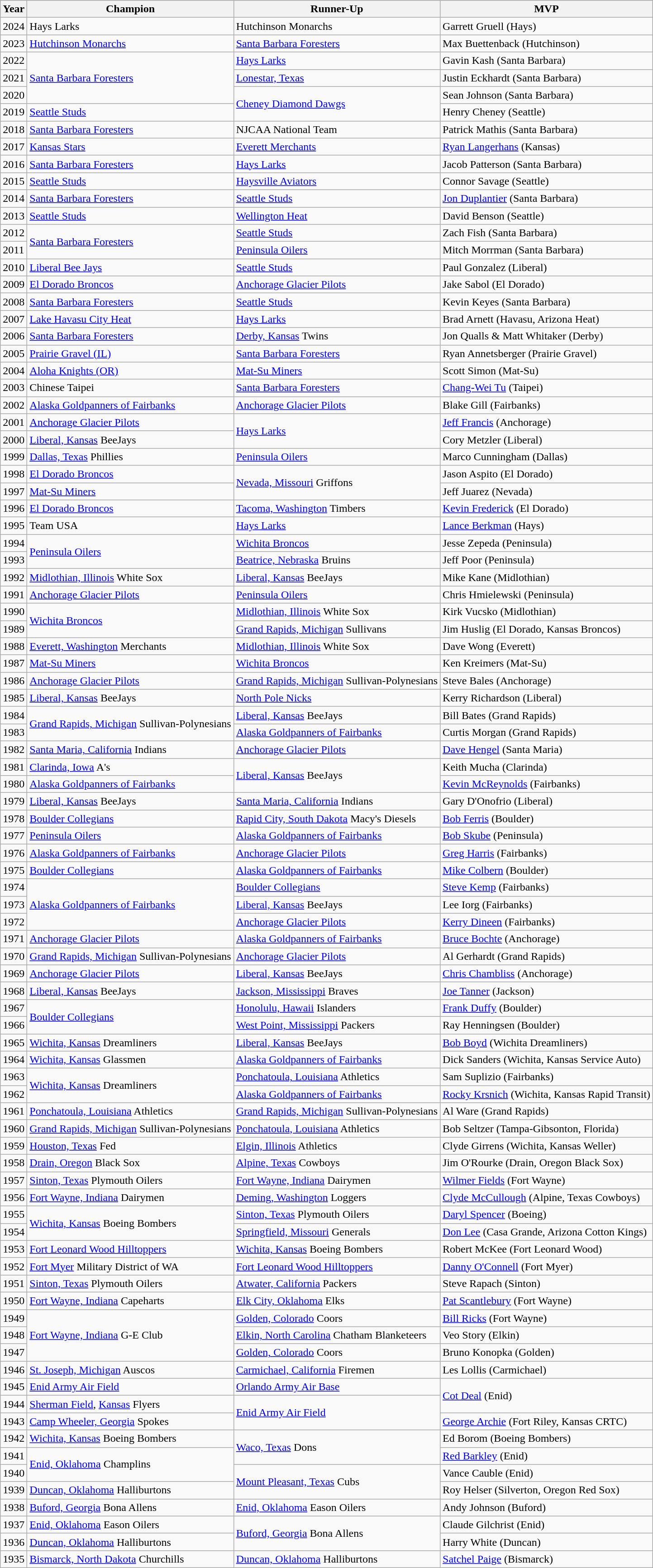<table class="wikitable sortable" font=90%">
<tr bgcolor="#CCCCCC">
<th><strong>Year</strong></th>
<th><strong>Champion</strong></th>
<th><strong>Runner-Up</strong></th>
<th><strong>MVP</strong></th>
</tr>
<tr>
<td>2024</td>
<td>Hays Larks</td>
<td>Hutchinson Monarchs</td>
<td>Garrett Gruell (Hays)</td>
</tr>
<tr>
<td>2023</td>
<td><a href='#'>Hutchinson Monarchs</a></td>
<td><a href='#'>Santa Barbara Foresters</a></td>
<td>Max Buettenback (Hutchinson)</td>
</tr>
<tr>
<td>2022</td>
<td rowspan="3"><a href='#'>Santa Barbara Foresters</a></td>
<td><a href='#'>Hays Larks</a></td>
<td>Gavin Kash (Santa Barbara)</td>
</tr>
<tr>
<td>2021</td>
<td><a href='#'>Lonestar, Texas</a></td>
<td>Justin Eckhardt (Santa Barbara)</td>
</tr>
<tr>
<td>2020</td>
<td rowspan="2"><a href='#'>Cheney Diamond Dawgs</a></td>
<td>Sean Johnson (Santa Barbara)</td>
</tr>
<tr>
<td>2019</td>
<td><a href='#'>Seattle Studs</a></td>
<td>Henry Cheney (Seattle)</td>
</tr>
<tr>
<td>2018</td>
<td><a href='#'>Santa Barbara Foresters</a></td>
<td>NJCAA National Team</td>
<td>Patrick Mathis (Santa Barbara)</td>
</tr>
<tr>
<td>2017</td>
<td><a href='#'>Kansas Stars</a></td>
<td><a href='#'>Everett Merchants</a></td>
<td><a href='#'>Ryan Langerhans</a> (Kansas)</td>
</tr>
<tr>
<td>2016</td>
<td><a href='#'>Santa Barbara Foresters</a></td>
<td><a href='#'>Hays Larks</a></td>
<td>Jacob Patterson (Santa Barbara)</td>
</tr>
<tr>
<td>2015</td>
<td><a href='#'>Seattle Studs</a></td>
<td><a href='#'>Haysville Aviators</a></td>
<td>Connor Savage (Seattle)</td>
</tr>
<tr>
<td>2014</td>
<td><a href='#'>Santa Barbara Foresters</a></td>
<td><a href='#'>Seattle Studs</a></td>
<td><a href='#'>Jon Duplantier</a> (Santa Barbara)</td>
</tr>
<tr>
<td>2013</td>
<td><a href='#'>Seattle Studs</a></td>
<td><a href='#'>Wellington Heat</a></td>
<td>David Benson (Seattle)</td>
</tr>
<tr>
<td>2012</td>
<td rowspan="2"><a href='#'>Santa Barbara Foresters</a></td>
<td><a href='#'>Seattle Studs</a></td>
<td>Zach Fish (Santa Barbara)</td>
</tr>
<tr>
<td>2011</td>
<td><a href='#'>Peninsula Oilers</a></td>
<td>Mitch Morrman (Santa Barbara)</td>
</tr>
<tr>
<td>2010</td>
<td><a href='#'>Liberal Bee Jays </a></td>
<td><a href='#'>Seattle Studs</a></td>
<td>Paul Gonzalez (Liberal)</td>
</tr>
<tr>
<td>2009</td>
<td><a href='#'>El Dorado Broncos</a></td>
<td><a href='#'>Anchorage Glacier Pilots</a></td>
<td>Jake Sabol (El Dorado)</td>
</tr>
<tr>
<td>2008</td>
<td><a href='#'>Santa Barbara Foresters</a></td>
<td><a href='#'>Seattle Studs</a></td>
<td>Kevin Keyes (Santa Barbara)</td>
</tr>
<tr>
<td>2007</td>
<td><a href='#'>Lake Havasu City Heat</a></td>
<td><a href='#'>Hays Larks</a></td>
<td>Brad Arnett (Havasu, Arizona Heat)</td>
</tr>
<tr>
<td>2006</td>
<td><a href='#'>Santa Barbara Foresters</a></td>
<td><a href='#'>Derby, Kansas</a> Twins</td>
<td>Jon Qualls & Matt Whitaker (Derby)</td>
</tr>
<tr>
<td>2005</td>
<td><a href='#'>Prairie Gravel (IL)</a></td>
<td><a href='#'>Santa Barbara Foresters</a></td>
<td>Ryan Annetsberger (Prairie Gravel)</td>
</tr>
<tr>
<td>2004</td>
<td><a href='#'>Aloha Knights (OR)</a></td>
<td><a href='#'>Mat-Su Miners</a></td>
<td>Scott Simon (Mat-Su)</td>
</tr>
<tr>
<td>2003</td>
<td>Chinese Taipei</td>
<td><a href='#'>Santa Barbara Foresters</a></td>
<td><a href='#'>Chang-Wei Tu</a> (Taipei)</td>
</tr>
<tr>
<td>2002</td>
<td><a href='#'>Alaska Goldpanners of Fairbanks</a></td>
<td><a href='#'>Anchorage Glacier Pilots</a></td>
<td>Blake Gill (Fairbanks)</td>
</tr>
<tr>
<td>2001</td>
<td><a href='#'>Anchorage Glacier Pilots</a></td>
<td rowspan="2"><a href='#'>Hays Larks</a></td>
<td><a href='#'>Jeff Francis</a> (Anchorage)</td>
</tr>
<tr>
<td>2000</td>
<td><a href='#'>Liberal, Kansas</a> BeeJays</td>
<td>Cory Metzler (Liberal)</td>
</tr>
<tr>
<td>1999</td>
<td><a href='#'>Dallas, Texas</a> Phillies</td>
<td><a href='#'>Peninsula Oilers</a></td>
<td>Marco Cunningham (Dallas)</td>
</tr>
<tr>
<td>1998</td>
<td><a href='#'>El Dorado Broncos</a></td>
<td rowspan="2"><a href='#'>Nevada, Missouri</a> Griffons</td>
<td>Jason Aspito (El Dorado)</td>
</tr>
<tr>
<td>1997</td>
<td><a href='#'>Mat-Su Miners</a></td>
<td>Jeff Juarez (Nevada)</td>
</tr>
<tr>
<td>1996</td>
<td><a href='#'>El Dorado Broncos</a></td>
<td><a href='#'>Tacoma, Washington</a> Timbers</td>
<td><a href='#'>Kevin Frederick</a> (El Dorado)</td>
</tr>
<tr>
<td>1995</td>
<td>Team USA</td>
<td><a href='#'>Hays Larks</a></td>
<td><a href='#'>Lance Berkman</a> (Hays)</td>
</tr>
<tr>
<td>1994</td>
<td rowspan="2"><a href='#'>Peninsula Oilers</a></td>
<td><a href='#'>Wichita Broncos</a></td>
<td>Jesse Zepeda (Peninsula)</td>
</tr>
<tr>
<td>1993</td>
<td><a href='#'>Beatrice, Nebraska</a> Bruins</td>
<td>Jeff Poor (Peninsula)</td>
</tr>
<tr>
<td>1992</td>
<td><a href='#'>Midlothian, Illinois</a> White Sox</td>
<td><a href='#'>Liberal, Kansas</a> BeeJays</td>
<td>Mike Kane (Midlothian)</td>
</tr>
<tr>
<td>1991</td>
<td><a href='#'>Anchorage Glacier Pilots</a></td>
<td><a href='#'>Peninsula Oilers</a></td>
<td>Chris Hmielewski (Peninsula)</td>
</tr>
<tr>
<td>1990</td>
<td rowspan="2"><a href='#'>Wichita Broncos</a></td>
<td><a href='#'>Midlothian, Illinois</a> White Sox</td>
<td>Kirk Vucsko (Midlothian)</td>
</tr>
<tr>
<td>1989</td>
<td><a href='#'>Grand Rapids, Michigan</a> Sullivans</td>
<td>Jim Huslig (El Dorado, Kansas Broncos)</td>
</tr>
<tr>
<td>1988</td>
<td><a href='#'>Everett, Washington</a> Merchants</td>
<td><a href='#'>Midlothian, Illinois</a> White Sox</td>
<td>Dave Wong (Everett)</td>
</tr>
<tr>
<td>1987</td>
<td><a href='#'>Mat-Su Miners</a></td>
<td><a href='#'>Wichita Broncos</a></td>
<td>Ken Kreimers (Mat-Su)</td>
</tr>
<tr>
<td>1986</td>
<td><a href='#'>Anchorage Glacier Pilots</a></td>
<td><a href='#'>Grand Rapids, Michigan</a> Sullivan-Polynesians</td>
<td>Steve Bales (Anchorage)</td>
</tr>
<tr>
<td>1985</td>
<td><a href='#'>Liberal, Kansas</a> BeeJays</td>
<td><a href='#'>North Pole Nicks</a></td>
<td>Kerry Richardson (Liberal)</td>
</tr>
<tr>
<td>1984</td>
<td rowspan="2"><a href='#'>Grand Rapids, Michigan</a> Sullivan-Polynesians</td>
<td><a href='#'>Liberal, Kansas</a> BeeJays</td>
<td>Bill Bates (Grand Rapids)</td>
</tr>
<tr>
<td>1983</td>
<td><a href='#'>Alaska Goldpanners of Fairbanks</a></td>
<td>Curtis Morgan (Grand Rapids)</td>
</tr>
<tr>
<td>1982</td>
<td><a href='#'>Santa Maria, California</a> Indians</td>
<td><a href='#'>Anchorage Glacier Pilots</a></td>
<td><a href='#'>Dave Hengel</a> (Santa Maria)</td>
</tr>
<tr>
<td>1981</td>
<td><a href='#'>Clarinda, Iowa</a> A's</td>
<td rowspan="2"><a href='#'>Liberal, Kansas</a> BeeJays</td>
<td>Keith Mucha (Clarinda)</td>
</tr>
<tr>
<td>1980</td>
<td><a href='#'>Alaska Goldpanners of Fairbanks</a></td>
<td><a href='#'>Kevin McReynolds</a> (Fairbanks)</td>
</tr>
<tr>
<td>1979</td>
<td><a href='#'>Liberal, Kansas</a> BeeJays</td>
<td><a href='#'>Santa Maria, California</a> Indians</td>
<td>Gary D'Onofrio (Liberal)</td>
</tr>
<tr>
<td>1978</td>
<td><a href='#'>Boulder Collegians</a></td>
<td><a href='#'>Rapid City, South Dakota</a> Macy's Diesels</td>
<td><a href='#'>Bob Ferris</a> (Boulder)</td>
</tr>
<tr>
<td>1977</td>
<td><a href='#'>Peninsula Oilers</a></td>
<td><a href='#'>Alaska Goldpanners of Fairbanks</a></td>
<td><a href='#'>Bob Skube</a> (Peninsula)</td>
</tr>
<tr>
<td>1976</td>
<td><a href='#'>Alaska Goldpanners of Fairbanks</a></td>
<td><a href='#'>Anchorage Glacier Pilots</a></td>
<td><a href='#'>Greg Harris</a> (Fairbanks)</td>
</tr>
<tr>
<td>1975</td>
<td><a href='#'>Boulder Collegians</a></td>
<td><a href='#'>Alaska Goldpanners of Fairbanks</a></td>
<td><a href='#'>Mike Colbern</a> (Boulder)</td>
</tr>
<tr>
<td>1974</td>
<td rowspan="3"><a href='#'>Alaska Goldpanners of Fairbanks</a></td>
<td><a href='#'>Boulder Collegians</a></td>
<td><a href='#'>Steve Kemp</a> (Fairbanks)</td>
</tr>
<tr>
<td>1973</td>
<td><a href='#'>Liberal, Kansas</a> BeeJays</td>
<td>Lee Iorg (Fairbanks)</td>
</tr>
<tr>
<td>1972</td>
<td><a href='#'>Anchorage Glacier Pilots</a></td>
<td><a href='#'>Kerry Dineen</a> (Fairbanks)</td>
</tr>
<tr>
<td>1971</td>
<td><a href='#'>Anchorage Glacier Pilots</a></td>
<td><a href='#'>Alaska Goldpanners of Fairbanks</a></td>
<td><a href='#'>Bruce Bochte</a> (Anchorage)</td>
</tr>
<tr>
<td>1970</td>
<td><a href='#'>Grand Rapids, Michigan</a> Sullivan-Polynesians</td>
<td><a href='#'>Anchorage Glacier Pilots</a></td>
<td>Al Gerhardt (Grand Rapids)</td>
</tr>
<tr>
<td>1969</td>
<td><a href='#'>Anchorage Glacier Pilots</a></td>
<td><a href='#'>Liberal, Kansas</a> BeeJays</td>
<td><a href='#'>Chris Chambliss</a> (Anchorage)</td>
</tr>
<tr>
<td>1968</td>
<td><a href='#'>Liberal, Kansas</a> BeeJays</td>
<td><a href='#'>Jackson, Mississippi</a> Braves</td>
<td><a href='#'>Joe Tanner</a> (Jackson)</td>
</tr>
<tr>
<td>1967</td>
<td rowspan="2"><a href='#'>Boulder Collegians</a></td>
<td><a href='#'>Honolulu, Hawaii</a> Islanders</td>
<td><a href='#'>Frank Duffy</a> (Boulder)</td>
</tr>
<tr>
<td>1966</td>
<td><a href='#'>West Point, Mississippi</a> Packers</td>
<td>Ray Henningsen (Boulder)</td>
</tr>
<tr>
<td>1965</td>
<td><a href='#'>Wichita, Kansas</a> Dreamliners</td>
<td><a href='#'>Liberal, Kansas</a> BeeJays</td>
<td><a href='#'>Bob Boyd</a> (Wichita Dreamliners)</td>
</tr>
<tr>
<td>1964</td>
<td><a href='#'>Wichita, Kansas</a> Glassmen</td>
<td><a href='#'>Alaska Goldpanners of Fairbanks</a></td>
<td>Dick Sanders (Wichita, Kansas Service Auto)</td>
</tr>
<tr>
<td>1963</td>
<td rowspan="2"><a href='#'>Wichita, Kansas</a> Dreamliners</td>
<td><a href='#'>Ponchatoula, Louisiana</a> Athletics</td>
<td>Sam Suplizio (Fairbanks)</td>
</tr>
<tr>
<td>1962</td>
<td><a href='#'>Alaska Goldpanners of Fairbanks</a></td>
<td><a href='#'>Rocky Krsnich</a> (Wichita, Kansas Rapid Transit)</td>
</tr>
<tr>
<td>1961</td>
<td><a href='#'>Ponchatoula, Louisiana</a> Athletics</td>
<td><a href='#'>Grand Rapids, Michigan</a> Sullivan-Polynesians</td>
<td>Al Ware (Grand Rapids)</td>
</tr>
<tr>
<td>1960</td>
<td><a href='#'>Grand Rapids, Michigan</a> Sullivan-Polynesians</td>
<td><a href='#'>Ponchatoula, Louisiana</a> Athletics</td>
<td>Bob Seltzer (Tampa-Gibsonton, Florida)</td>
</tr>
<tr>
<td>1959</td>
<td><a href='#'>Houston, Texas</a> Fed</td>
<td><a href='#'>Elgin, Illinois</a> Athletics</td>
<td>Clyde Girrens (Wichita, Kansas Weller)</td>
</tr>
<tr>
<td>1958</td>
<td><a href='#'>Drain, Oregon</a> Black Sox</td>
<td><a href='#'>Alpine, Texas</a> Cowboys</td>
<td>Jim O'Rourke (Drain, Oregon Black Sox)</td>
</tr>
<tr>
<td>1957</td>
<td><a href='#'>Sinton, Texas</a> Plymouth Oilers</td>
<td><a href='#'>Fort Wayne, Indiana</a> Dairymen</td>
<td><a href='#'>Wilmer Fields</a> (Fort Wayne)</td>
</tr>
<tr>
<td>1956</td>
<td><a href='#'>Fort Wayne, Indiana</a> Dairymen</td>
<td><a href='#'>Deming, Washington</a> Loggers</td>
<td><a href='#'>Clyde McCullough</a> (Alpine, Texas Cowboys)</td>
</tr>
<tr>
<td>1955</td>
<td rowspan="2"><a href='#'>Wichita, Kansas</a> Boeing Bombers</td>
<td><a href='#'>Sinton, Texas</a> Plymouth Oilers</td>
<td><a href='#'>Daryl Spencer</a> (Boeing)</td>
</tr>
<tr>
<td>1954</td>
<td><a href='#'>Springfield, Missouri</a> Generals</td>
<td><a href='#'>Don Lee</a> (Casa Grande, Arizona Cotton Kings)</td>
</tr>
<tr>
<td>1953</td>
<td><a href='#'>Fort Leonard Wood Hilltoppers</a></td>
<td><a href='#'>Wichita, Kansas</a> Boeing Bombers</td>
<td>Robert McKee (Fort Leonard Wood)</td>
</tr>
<tr>
<td>1952</td>
<td><a href='#'>Fort Myer</a> Military District of WA</td>
<td><a href='#'>Fort Leonard Wood Hilltoppers</a></td>
<td><a href='#'>Danny O'Connell</a> (Fort Myer)</td>
</tr>
<tr>
<td>1951</td>
<td><a href='#'>Sinton, Texas</a> Plymouth Oilers</td>
<td><a href='#'>Atwater, California</a> Packers</td>
<td>Steve Rapach (Sinton)</td>
</tr>
<tr>
<td>1950</td>
<td><a href='#'>Fort Wayne, Indiana</a> Capeharts</td>
<td><a href='#'>Elk City, Oklahoma</a> Elks</td>
<td><a href='#'>Pat Scantlebury</a> (Fort Wayne)</td>
</tr>
<tr>
<td>1949</td>
<td rowspan="3"><a href='#'>Fort Wayne, Indiana</a> G-E Club</td>
<td><a href='#'>Golden, Colorado</a> Coors</td>
<td><a href='#'>Bill Ricks</a> (Fort Wayne)</td>
</tr>
<tr>
<td>1948</td>
<td><a href='#'>Elkin, North Carolina</a> Chatham Blanketeers</td>
<td>Veo Story (Elkin)</td>
</tr>
<tr>
<td>1947</td>
<td><a href='#'>Golden, Colorado</a> Coors</td>
<td>Bruno Konopka (Golden)</td>
</tr>
<tr>
<td>1946</td>
<td><a href='#'>St. Joseph, Michigan</a> Auscos</td>
<td><a href='#'>Carmichael, California</a> Firemen</td>
<td>Les Lollis (Carmichael)</td>
</tr>
<tr>
<td>1945</td>
<td><a href='#'>Enid Army Air Field</a></td>
<td><a href='#'>Orlando Army Air Base</a></td>
<td rowspan="2"><a href='#'>Cot Deal</a> (Enid)</td>
</tr>
<tr>
<td>1944</td>
<td><a href='#'>Sherman Field</a>, <a href='#'>Kansas</a> Flyers</td>
<td rowspan="2"><a href='#'>Enid Army Air Field</a></td>
</tr>
<tr>
<td>1943</td>
<td><a href='#'>Camp Wheeler, Georgia</a> Spokes</td>
<td><a href='#'>George Archie</a> (Fort Riley, Kansas CRTC)</td>
</tr>
<tr>
<td>1942</td>
<td><a href='#'>Wichita, Kansas</a>  Boeing Bombers</td>
<td rowspan="2"><a href='#'>Waco, Texas</a> Dons</td>
<td>Ed Borom (Boeing Bombers)</td>
</tr>
<tr>
<td>1941</td>
<td rowspan="2"><a href='#'>Enid, Oklahoma</a> Champlins</td>
<td><a href='#'>Red Barkley</a> (Enid)</td>
</tr>
<tr>
<td>1940</td>
<td rowspan="2"><a href='#'>Mount Pleasant, Texas</a> Cubs</td>
<td>Vance Cauble (Enid)</td>
</tr>
<tr>
<td>1939</td>
<td><a href='#'>Duncan, Oklahoma</a> Halliburtons</td>
<td>Roy Helser (Silverton, Oregon Red Sox)</td>
</tr>
<tr>
<td>1938</td>
<td><a href='#'>Buford, Georgia</a> Bona Allens</td>
<td><a href='#'>Enid, Oklahoma</a> Eason Oilers</td>
<td>Andy Johnson (Buford)</td>
</tr>
<tr>
<td>1937</td>
<td><a href='#'>Enid, Oklahoma</a> Eason Oilers</td>
<td rowspan="2"><a href='#'>Buford, Georgia</a> Bona Allens</td>
<td>Claude Gilchrist (Enid)</td>
</tr>
<tr>
<td>1936</td>
<td><a href='#'>Duncan, Oklahoma</a> Halliburtons</td>
<td>Harry White (Duncan)</td>
</tr>
<tr>
<td>1935</td>
<td><a href='#'>Bismarck, North Dakota</a> Churchills</td>
<td><a href='#'>Duncan, Oklahoma</a> Halliburtons</td>
<td><a href='#'>Satchel Paige</a> (Bismarck)</td>
</tr>
</table>
